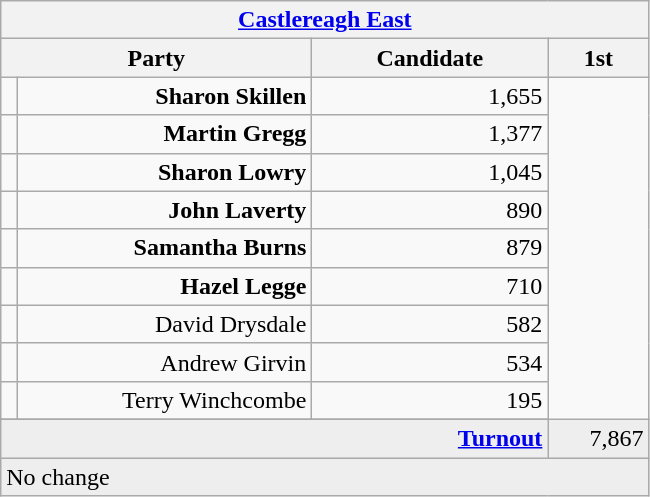<table class="wikitable">
<tr>
<th colspan="4" align="center"><a href='#'>Castlereagh East</a></th>
</tr>
<tr>
<th colspan="2" align="center" width=200>Party</th>
<th width=150>Candidate</th>
<th width=60>1st </th>
</tr>
<tr>
<td></td>
<td align="right"><strong>Sharon Skillen</strong></td>
<td align="right">1,655</td>
</tr>
<tr>
<td></td>
<td align="right"><strong>Martin Gregg</strong></td>
<td align="right">1,377</td>
</tr>
<tr>
<td></td>
<td align="right"><strong>Sharon Lowry</strong></td>
<td align="right">1,045</td>
</tr>
<tr>
<td></td>
<td align="right"><strong>John Laverty</strong></td>
<td align="right">890</td>
</tr>
<tr>
<td></td>
<td align="right"><strong>Samantha Burns</strong></td>
<td align="right">879</td>
</tr>
<tr>
<td></td>
<td align="right"><strong>Hazel Legge</strong></td>
<td align="right">710</td>
</tr>
<tr>
<td></td>
<td align="right">David Drysdale</td>
<td align="right">582</td>
</tr>
<tr>
<td></td>
<td align="right">Andrew Girvin</td>
<td align="right">534</td>
</tr>
<tr>
<td></td>
<td align="right">Terry Winchcombe</td>
<td align="right">195</td>
</tr>
<tr>
</tr>
<tr bgcolor="EEEEEE">
<td colspan=3 align="right"><strong><a href='#'>Turnout</a></strong></td>
<td align="right">7,867</td>
</tr>
<tr bgcolor="EEEEEE">
<td colspan=4 bgcolor="EEEEEE">No change</td>
</tr>
</table>
